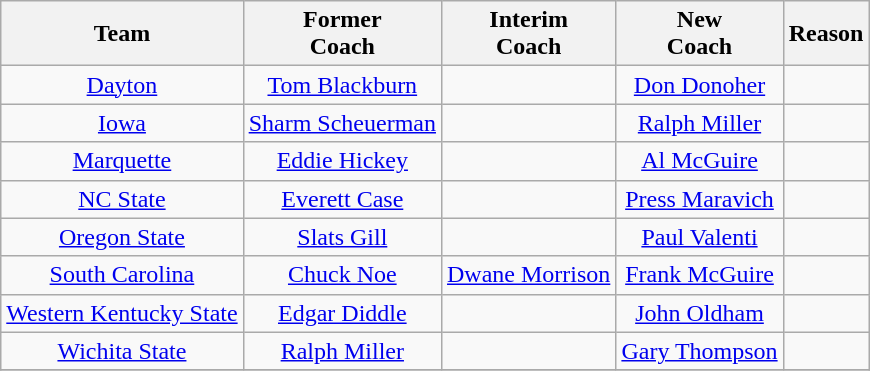<table class="wikitable" style="text-align:center;">
<tr>
<th>Team</th>
<th>Former<br>Coach</th>
<th>Interim<br>Coach</th>
<th>New<br>Coach</th>
<th>Reason</th>
</tr>
<tr>
<td><a href='#'>Dayton</a></td>
<td><a href='#'>Tom Blackburn</a></td>
<td></td>
<td><a href='#'>Don Donoher</a></td>
<td></td>
</tr>
<tr>
<td><a href='#'>Iowa</a></td>
<td><a href='#'>Sharm Scheuerman</a></td>
<td></td>
<td><a href='#'>Ralph Miller</a></td>
<td></td>
</tr>
<tr>
<td><a href='#'>Marquette</a></td>
<td><a href='#'>Eddie Hickey</a></td>
<td></td>
<td><a href='#'>Al McGuire</a></td>
<td></td>
</tr>
<tr>
<td><a href='#'>NC State</a></td>
<td><a href='#'>Everett Case</a></td>
<td></td>
<td><a href='#'>Press Maravich</a></td>
<td></td>
</tr>
<tr>
<td><a href='#'>Oregon State</a></td>
<td><a href='#'>Slats Gill</a></td>
<td></td>
<td><a href='#'>Paul Valenti</a></td>
<td></td>
</tr>
<tr>
<td><a href='#'>South Carolina</a></td>
<td><a href='#'>Chuck Noe</a></td>
<td><a href='#'>Dwane Morrison</a></td>
<td><a href='#'>Frank McGuire</a></td>
<td></td>
</tr>
<tr>
<td><a href='#'>Western Kentucky State</a></td>
<td><a href='#'>Edgar Diddle</a></td>
<td></td>
<td><a href='#'>John Oldham</a></td>
<td></td>
</tr>
<tr>
<td><a href='#'>Wichita State</a></td>
<td><a href='#'>Ralph Miller</a></td>
<td></td>
<td><a href='#'>Gary Thompson</a></td>
<td></td>
</tr>
<tr>
</tr>
</table>
